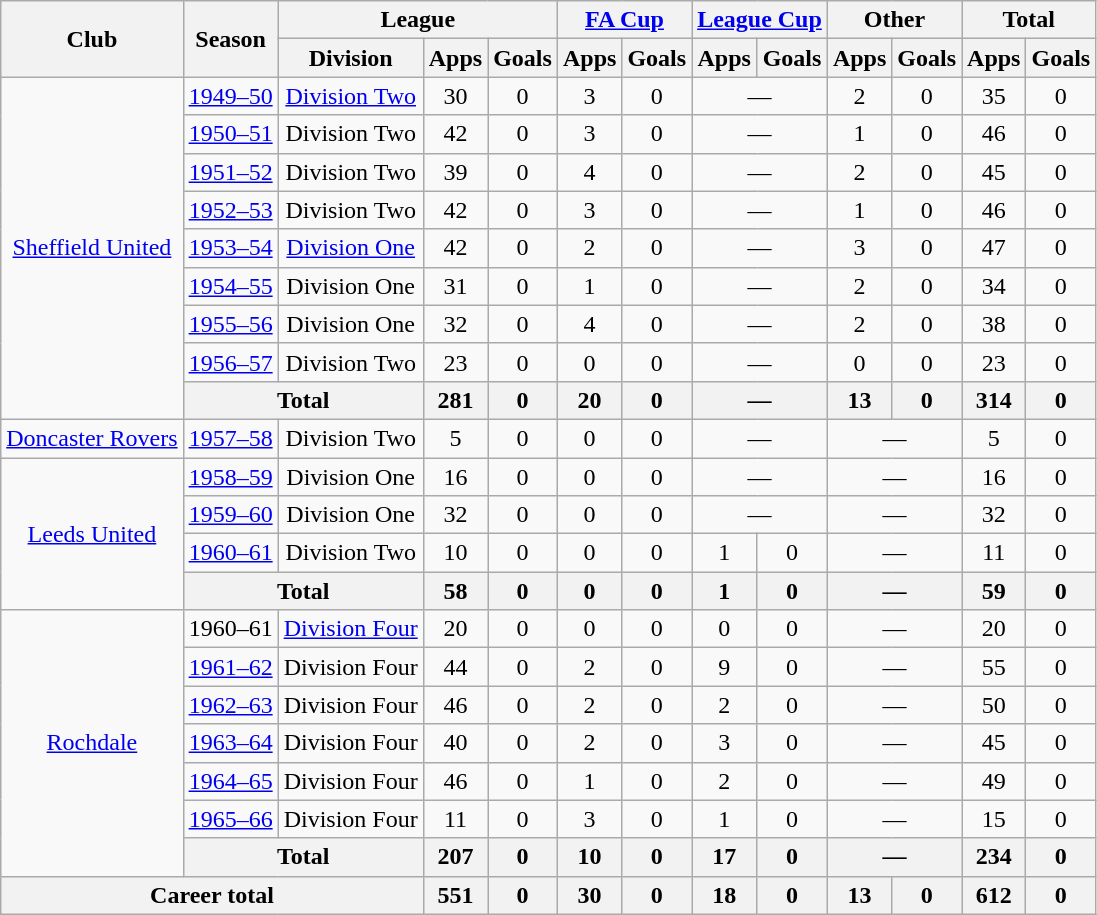<table class=wikitable style=text-align:center>
<tr>
<th rowspan="2">Club</th>
<th rowspan="2">Season</th>
<th colspan="3">League</th>
<th colspan="2"><a href='#'>FA Cup</a></th>
<th colspan="2"><a href='#'>League Cup</a></th>
<th colspan="2">Other</th>
<th colspan="2">Total</th>
</tr>
<tr>
<th>Division</th>
<th>Apps</th>
<th>Goals</th>
<th>Apps</th>
<th>Goals</th>
<th>Apps</th>
<th>Goals</th>
<th>Apps</th>
<th>Goals</th>
<th>Apps</th>
<th>Goals</th>
</tr>
<tr>
<td rowspan="9"><a href='#'>Sheffield United</a></td>
<td><a href='#'>1949–50</a></td>
<td><a href='#'>Division Two</a></td>
<td>30</td>
<td>0</td>
<td>3</td>
<td>0</td>
<td colspan="2">—</td>
<td>2</td>
<td>0</td>
<td>35</td>
<td>0</td>
</tr>
<tr>
<td><a href='#'>1950–51</a></td>
<td>Division Two</td>
<td>42</td>
<td>0</td>
<td>3</td>
<td>0</td>
<td colspan="2">—</td>
<td>1</td>
<td>0</td>
<td>46</td>
<td>0</td>
</tr>
<tr>
<td><a href='#'>1951–52</a></td>
<td>Division Two</td>
<td>39</td>
<td>0</td>
<td>4</td>
<td>0</td>
<td colspan="2">—</td>
<td>2</td>
<td>0</td>
<td>45</td>
<td>0</td>
</tr>
<tr>
<td><a href='#'>1952–53</a></td>
<td>Division Two</td>
<td>42</td>
<td>0</td>
<td>3</td>
<td>0</td>
<td colspan="2">—</td>
<td>1</td>
<td>0</td>
<td>46</td>
<td>0</td>
</tr>
<tr>
<td><a href='#'>1953–54</a></td>
<td><a href='#'>Division One</a></td>
<td>42</td>
<td>0</td>
<td>2</td>
<td>0</td>
<td colspan="2">—</td>
<td>3</td>
<td>0</td>
<td>47</td>
<td>0</td>
</tr>
<tr>
<td><a href='#'>1954–55</a></td>
<td>Division One</td>
<td>31</td>
<td>0</td>
<td>1</td>
<td>0</td>
<td colspan="2">—</td>
<td>2</td>
<td>0</td>
<td>34</td>
<td>0</td>
</tr>
<tr>
<td><a href='#'>1955–56</a></td>
<td>Division One</td>
<td>32</td>
<td>0</td>
<td>4</td>
<td>0</td>
<td colspan="2">—</td>
<td>2</td>
<td>0</td>
<td>38</td>
<td>0</td>
</tr>
<tr>
<td><a href='#'>1956–57</a></td>
<td>Division Two</td>
<td>23</td>
<td>0</td>
<td>0</td>
<td>0</td>
<td colspan="2">—</td>
<td>0</td>
<td>0</td>
<td>23</td>
<td>0</td>
</tr>
<tr>
<th colspan="2">Total</th>
<th>281</th>
<th>0</th>
<th>20</th>
<th>0</th>
<th colspan="2">—</th>
<th>13</th>
<th>0</th>
<th>314</th>
<th>0</th>
</tr>
<tr>
<td><a href='#'>Doncaster Rovers</a></td>
<td><a href='#'>1957–58</a></td>
<td>Division Two</td>
<td>5</td>
<td>0</td>
<td>0</td>
<td>0</td>
<td colspan="2">—</td>
<td colspan="2">—</td>
<td>5</td>
<td>0</td>
</tr>
<tr>
<td rowspan="4"><a href='#'>Leeds United</a></td>
<td><a href='#'>1958–59</a></td>
<td>Division One</td>
<td>16</td>
<td>0</td>
<td>0</td>
<td>0</td>
<td colspan="2">—</td>
<td colspan="2">—</td>
<td>16</td>
<td>0</td>
</tr>
<tr>
<td><a href='#'>1959–60</a></td>
<td>Division One</td>
<td>32</td>
<td>0</td>
<td>0</td>
<td>0</td>
<td colspan="2">—</td>
<td colspan="2">—</td>
<td>32</td>
<td>0</td>
</tr>
<tr>
<td><a href='#'>1960–61</a></td>
<td>Division Two</td>
<td>10</td>
<td>0</td>
<td>0</td>
<td>0</td>
<td>1</td>
<td>0</td>
<td colspan="2">—</td>
<td>11</td>
<td>0</td>
</tr>
<tr>
<th colspan="2">Total</th>
<th>58</th>
<th>0</th>
<th>0</th>
<th>0</th>
<th>1</th>
<th>0</th>
<th colspan="2">—</th>
<th>59</th>
<th>0</th>
</tr>
<tr>
<td rowspan="7"><a href='#'>Rochdale</a></td>
<td>1960–61</td>
<td><a href='#'>Division Four</a></td>
<td>20</td>
<td>0</td>
<td>0</td>
<td>0</td>
<td>0</td>
<td>0</td>
<td colspan="2">—</td>
<td>20</td>
<td>0</td>
</tr>
<tr>
<td><a href='#'>1961–62</a></td>
<td>Division Four</td>
<td>44</td>
<td>0</td>
<td>2</td>
<td>0</td>
<td>9</td>
<td>0</td>
<td colspan="2">—</td>
<td>55</td>
<td>0</td>
</tr>
<tr>
<td><a href='#'>1962–63</a></td>
<td>Division Four</td>
<td>46</td>
<td>0</td>
<td>2</td>
<td>0</td>
<td>2</td>
<td>0</td>
<td colspan="2">—</td>
<td>50</td>
<td>0</td>
</tr>
<tr>
<td><a href='#'>1963–64</a></td>
<td>Division Four</td>
<td>40</td>
<td>0</td>
<td>2</td>
<td>0</td>
<td>3</td>
<td>0</td>
<td colspan="2">—</td>
<td>45</td>
<td>0</td>
</tr>
<tr>
<td><a href='#'>1964–65</a></td>
<td>Division Four</td>
<td>46</td>
<td>0</td>
<td>1</td>
<td>0</td>
<td>2</td>
<td>0</td>
<td colspan="2">—</td>
<td>49</td>
<td>0</td>
</tr>
<tr>
<td><a href='#'>1965–66</a></td>
<td>Division Four</td>
<td>11</td>
<td>0</td>
<td>3</td>
<td>0</td>
<td>1</td>
<td>0</td>
<td colspan="2">—</td>
<td>15</td>
<td>0</td>
</tr>
<tr>
<th colspan="2">Total</th>
<th>207</th>
<th>0</th>
<th>10</th>
<th>0</th>
<th>17</th>
<th>0</th>
<th colspan="2">—</th>
<th>234</th>
<th>0</th>
</tr>
<tr>
<th colspan="3">Career total</th>
<th>551</th>
<th>0</th>
<th>30</th>
<th>0</th>
<th>18</th>
<th>0</th>
<th>13</th>
<th>0</th>
<th>612</th>
<th>0</th>
</tr>
</table>
